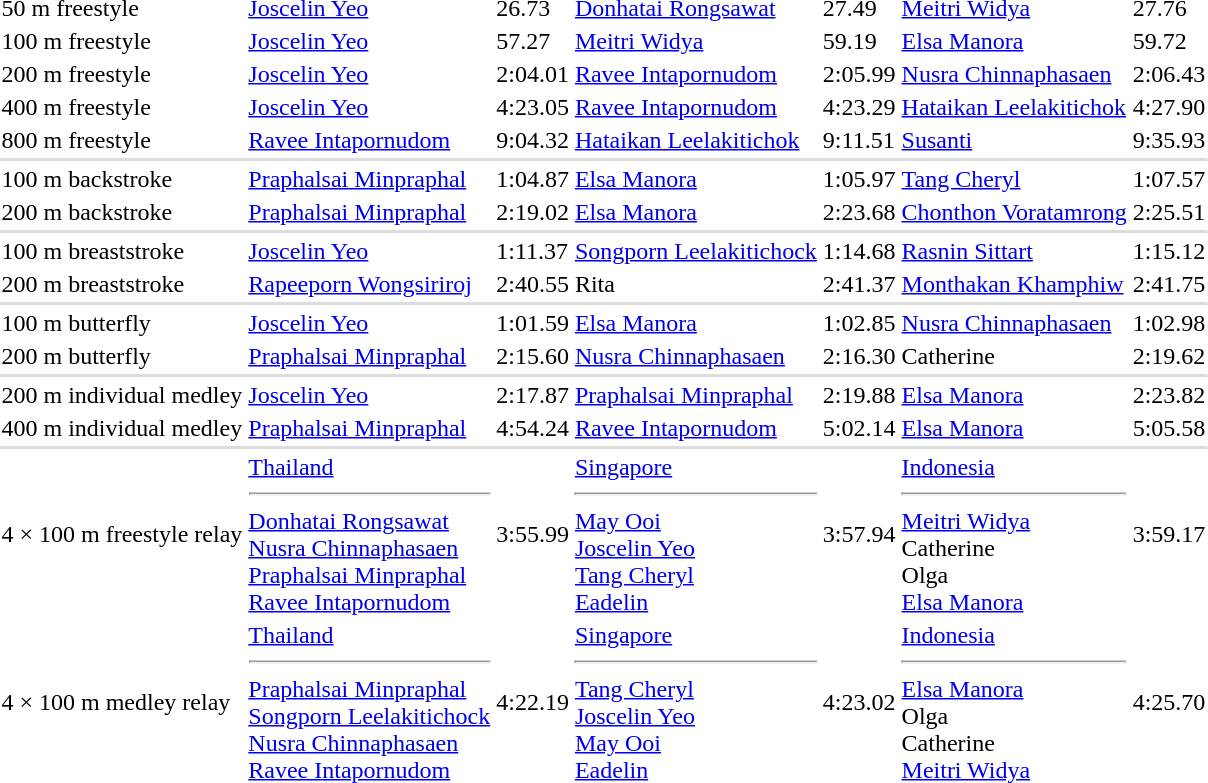<table>
<tr>
<td>50 m freestyle</td>
<td> <a href='#'>Joscelin Yeo</a></td>
<td>26.73</td>
<td> <a href='#'>Donhatai Rongsawat</a></td>
<td>27.49</td>
<td> <a href='#'>Meitri Widya</a></td>
<td>27.76</td>
</tr>
<tr>
<td>100 m freestyle</td>
<td> <a href='#'>Joscelin Yeo</a></td>
<td>57.27</td>
<td> <a href='#'>Meitri Widya</a></td>
<td>59.19</td>
<td> <a href='#'>Elsa Manora</a></td>
<td>59.72</td>
</tr>
<tr>
<td>200 m freestyle</td>
<td> <a href='#'>Joscelin Yeo</a></td>
<td>2:04.01</td>
<td> <a href='#'>Ravee Intapornudom</a></td>
<td>2:05.99</td>
<td> <a href='#'>Nusra Chinnaphasaen</a></td>
<td>2:06.43</td>
</tr>
<tr>
<td>400 m freestyle</td>
<td> <a href='#'>Joscelin Yeo</a></td>
<td>4:23.05</td>
<td> <a href='#'>Ravee Intapornudom</a></td>
<td>4:23.29</td>
<td> <a href='#'>Hataikan Leelakitichok</a></td>
<td>4:27.90</td>
</tr>
<tr>
<td>800 m freestyle</td>
<td> <a href='#'>Ravee Intapornudom</a></td>
<td>9:04.32</td>
<td> <a href='#'>Hataikan Leelakitichok</a></td>
<td>9:11.51</td>
<td> <a href='#'>Susanti</a></td>
<td>9:35.93</td>
</tr>
<tr bgcolor=#DDDDDD>
<td colspan=7></td>
</tr>
<tr>
<td>100 m backstroke</td>
<td> <a href='#'>Praphalsai Minpraphal</a></td>
<td>1:04.87</td>
<td> <a href='#'>Elsa Manora</a></td>
<td>1:05.97</td>
<td> <a href='#'>Tang Cheryl</a></td>
<td>1:07.57</td>
</tr>
<tr>
<td>200 m backstroke</td>
<td> <a href='#'>Praphalsai Minpraphal</a></td>
<td>2:19.02</td>
<td> <a href='#'>Elsa Manora</a></td>
<td>2:23.68</td>
<td> <a href='#'>Chonthon Voratamrong</a></td>
<td>2:25.51</td>
</tr>
<tr bgcolor=#DDDDDD>
<td colspan=7></td>
</tr>
<tr>
<td>100 m breaststroke</td>
<td> <a href='#'>Joscelin Yeo</a></td>
<td>1:11.37</td>
<td> <a href='#'>Songporn Leelakitichock</a></td>
<td>1:14.68</td>
<td> <a href='#'>Rasnin Sittart</a></td>
<td>1:15.12</td>
</tr>
<tr>
<td>200 m breaststroke</td>
<td> <a href='#'>Rapeeporn Wongsiriroj</a></td>
<td>2:40.55</td>
<td> Rita</td>
<td>2:41.37</td>
<td> <a href='#'>Monthakan Khamphiw</a></td>
<td>2:41.75</td>
</tr>
<tr bgcolor=#DDDDDD>
<td colspan=7></td>
</tr>
<tr>
<td>100 m butterfly</td>
<td> <a href='#'>Joscelin Yeo</a></td>
<td>1:01.59</td>
<td> <a href='#'>Elsa Manora</a></td>
<td>1:02.85</td>
<td> <a href='#'>Nusra Chinnaphasaen</a></td>
<td>1:02.98</td>
</tr>
<tr>
<td>200 m butterfly</td>
<td> <a href='#'>Praphalsai Minpraphal</a></td>
<td>2:15.60</td>
<td> <a href='#'>Nusra Chinnaphasaen</a></td>
<td>2:16.30</td>
<td> Catherine</td>
<td>2:19.62</td>
</tr>
<tr bgcolor=#DDDDDD>
<td colspan=7></td>
</tr>
<tr>
<td>200 m individual medley</td>
<td> <a href='#'>Joscelin Yeo</a></td>
<td>2:17.87</td>
<td> <a href='#'>Praphalsai Minpraphal</a></td>
<td>2:19.88</td>
<td> <a href='#'>Elsa Manora</a></td>
<td>2:23.82</td>
</tr>
<tr>
<td>400 m individual medley</td>
<td> <a href='#'>Praphalsai Minpraphal</a></td>
<td>4:54.24</td>
<td> <a href='#'>Ravee Intapornudom</a></td>
<td>5:02.14</td>
<td> <a href='#'>Elsa Manora</a></td>
<td>5:05.58</td>
</tr>
<tr bgcolor=#DDDDDD>
<td colspan=7></td>
</tr>
<tr>
<td>4 × 100 m freestyle relay</td>
<td> <a href='#'>Thailand</a> <hr> <a href='#'>Donhatai Rongsawat</a><br><a href='#'>Nusra Chinnaphasaen</a><br><a href='#'>Praphalsai Minpraphal</a><br><a href='#'>Ravee Intapornudom</a></td>
<td>3:55.99</td>
<td> <a href='#'>Singapore</a> <hr> <a href='#'>May Ooi</a><br><a href='#'>Joscelin Yeo</a><br><a href='#'>Tang Cheryl</a><br><a href='#'>Eadelin</a></td>
<td>3:57.94</td>
<td> <a href='#'>Indonesia</a> <hr> <a href='#'>Meitri Widya</a><br>Catherine<br>Olga<br><a href='#'>Elsa Manora</a></td>
<td>3:59.17</td>
</tr>
<tr>
<td>4 × 100 m medley relay</td>
<td> <a href='#'>Thailand</a> <hr> <a href='#'>Praphalsai Minpraphal</a><br><a href='#'>Songporn Leelakitichock</a><br><a href='#'>Nusra Chinnaphasaen</a><br><a href='#'>Ravee Intapornudom</a></td>
<td>4:22.19</td>
<td> <a href='#'>Singapore</a> <hr> <a href='#'>Tang Cheryl</a><br><a href='#'>Joscelin Yeo</a><br><a href='#'>May Ooi</a><br><a href='#'>Eadelin</a></td>
<td>4:23.02</td>
<td> <a href='#'>Indonesia</a> <hr> <a href='#'>Elsa Manora</a><br>Olga<br>Catherine<br><a href='#'>Meitri Widya</a></td>
<td>4:25.70</td>
</tr>
</table>
